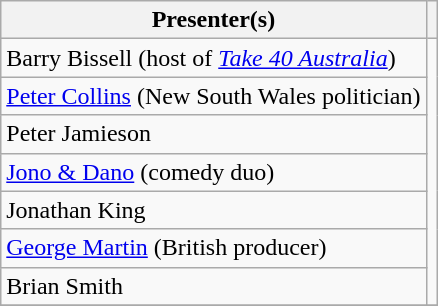<table class="wikitable plainrowheaders">
<tr>
<th scope="col">Presenter(s)</th>
<th scope="col"></th>
</tr>
<tr>
<td>Barry Bissell (host of <em><a href='#'>Take 40 Australia</a></em>)</td>
<td rowspan="7"></td>
</tr>
<tr>
<td><a href='#'>Peter Collins</a> (New South Wales politician)</td>
</tr>
<tr>
<td>Peter Jamieson</td>
</tr>
<tr>
<td><a href='#'>Jono & Dano</a> (comedy duo)</td>
</tr>
<tr>
<td>Jonathan King</td>
</tr>
<tr>
<td><a href='#'>George Martin</a> (British producer)</td>
</tr>
<tr>
<td>Brian Smith</td>
</tr>
<tr>
</tr>
</table>
